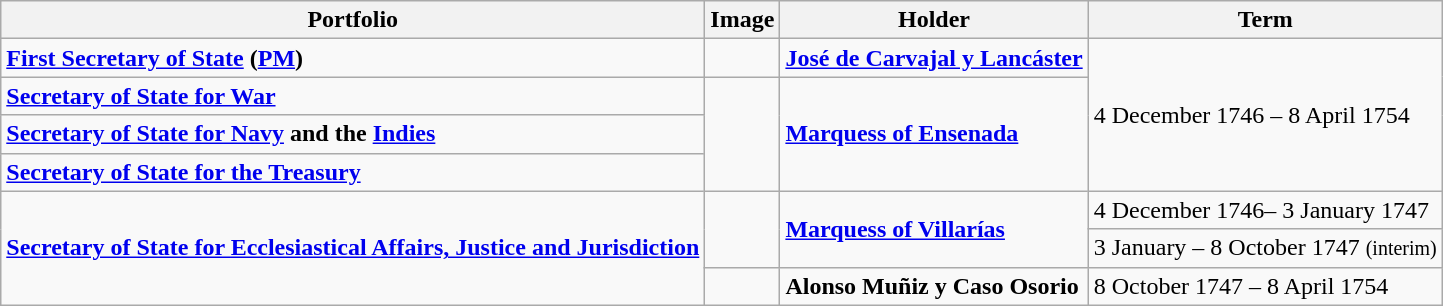<table class="wikitable">
<tr>
<th>Portfolio</th>
<th>Image</th>
<th>Holder</th>
<th>Term</th>
</tr>
<tr>
<td><strong><a href='#'>First Secretary of State</a> (<a href='#'>PM</a>)</strong></td>
<td></td>
<td><strong><a href='#'>José de Carvajal y Lancáster</a></strong></td>
<td rowspan="4">4 December 1746 – 8 April 1754</td>
</tr>
<tr>
<td><strong><a href='#'>Secretary of State for War</a></strong></td>
<td rowspan="3"></td>
<td rowspan="3"><strong><a href='#'>Marquess of Ensenada</a></strong></td>
</tr>
<tr>
<td><strong><a href='#'>Secretary of State for Navy</a> and the <a href='#'>Indies</a></strong></td>
</tr>
<tr>
<td><strong><a href='#'>Secretary of State for the Treasury</a></strong></td>
</tr>
<tr>
<td rowspan="3"><strong><a href='#'>Secretary of State for Ecclesiastical Affairs, Justice and Jurisdiction</a></strong></td>
<td rowspan="2"></td>
<td rowspan="2"><strong><a href='#'>Marquess of Villarías</a></strong></td>
<td>4 December 1746– 3 January 1747</td>
</tr>
<tr>
<td>3 January – 8 October 1747 <small>(interim)</small></td>
</tr>
<tr>
<td></td>
<td><strong>Alonso Muñiz y Caso Osorio</strong></td>
<td>8 October 1747 – 8 April 1754</td>
</tr>
</table>
